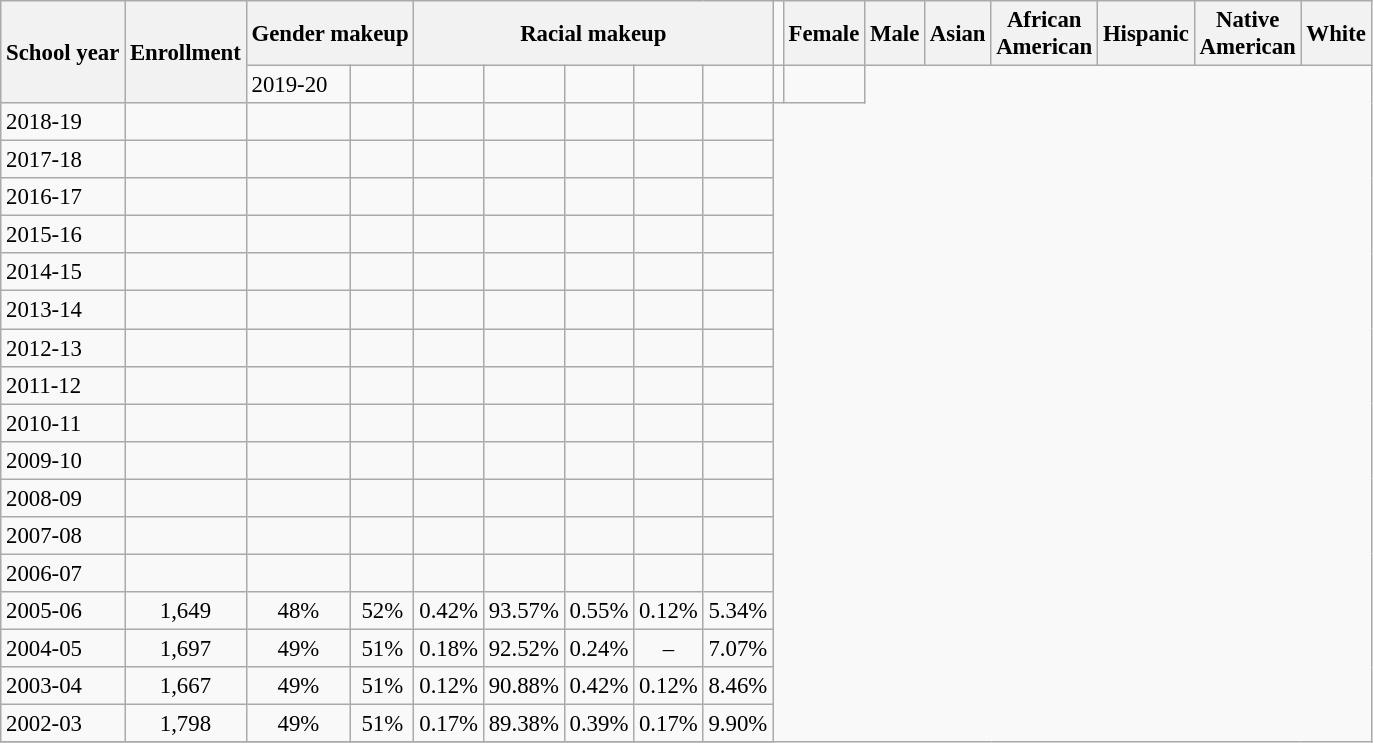<table class="wikitable" style="font-size: 95%;">
<tr>
<th rowspan="2">School year</th>
<th rowspan="2">Enrollment</th>
<th colspan="2">Gender makeup</th>
<th colspan="5">Racial makeup</th>
<td></td>
<th>Female</th>
<th>Male</th>
<th>Asian</th>
<th>African <br>American</th>
<th>Hispanic</th>
<th>Native <br>American</th>
<th>White</th>
</tr>
<tr>
<td>2019-20</td>
<td></td>
<td></td>
<td></td>
<td></td>
<td></td>
<td></td>
<td></td>
<td></td>
</tr>
<tr>
<td>2018-19</td>
<td></td>
<td></td>
<td></td>
<td></td>
<td></td>
<td></td>
<td></td>
<td></td>
</tr>
<tr>
<td>2017-18</td>
<td></td>
<td></td>
<td></td>
<td></td>
<td></td>
<td></td>
<td></td>
<td></td>
</tr>
<tr>
<td>2016-17</td>
<td></td>
<td></td>
<td></td>
<td></td>
<td></td>
<td></td>
<td></td>
<td></td>
</tr>
<tr>
<td>2015-16</td>
<td></td>
<td></td>
<td></td>
<td></td>
<td></td>
<td></td>
<td></td>
<td></td>
</tr>
<tr>
<td>2014-15</td>
<td></td>
<td></td>
<td></td>
<td></td>
<td></td>
<td></td>
<td></td>
<td></td>
</tr>
<tr>
<td>2013-14</td>
<td></td>
<td></td>
<td></td>
<td></td>
<td></td>
<td></td>
<td></td>
<td></td>
</tr>
<tr>
<td>2012-13</td>
<td></td>
<td></td>
<td></td>
<td></td>
<td></td>
<td></td>
<td></td>
<td></td>
</tr>
<tr>
<td>2011-12</td>
<td></td>
<td></td>
<td></td>
<td></td>
<td></td>
<td></td>
<td></td>
<td></td>
</tr>
<tr>
<td>2010-11</td>
<td></td>
<td></td>
<td></td>
<td></td>
<td></td>
<td></td>
<td></td>
<td></td>
</tr>
<tr>
<td>2009-10</td>
<td></td>
<td></td>
<td></td>
<td></td>
<td></td>
<td></td>
<td></td>
<td></td>
</tr>
<tr>
<td>2008-09</td>
<td></td>
<td></td>
<td></td>
<td></td>
<td></td>
<td></td>
<td></td>
<td></td>
</tr>
<tr>
<td>2007-08</td>
<td></td>
<td></td>
<td></td>
<td></td>
<td></td>
<td></td>
<td></td>
<td></td>
</tr>
<tr>
<td>2006-07</td>
<td></td>
<td></td>
<td></td>
<td></td>
<td></td>
<td></td>
<td></td>
<td></td>
</tr>
<tr>
<td align="left">2005-06</td>
<td align="center">1,649</td>
<td align="center">48%</td>
<td align="center">52%</td>
<td align="center">0.42%</td>
<td align="center">93.57%</td>
<td align="center">0.55%</td>
<td align="center">0.12%</td>
<td align="center">5.34%</td>
</tr>
<tr>
<td align="left">2004-05</td>
<td align="center">1,697</td>
<td align="center">49%</td>
<td align="center">51%</td>
<td align="center">0.18%</td>
<td align="center">92.52%</td>
<td align="center">0.24%</td>
<td align="center">–</td>
<td align="center">7.07%</td>
</tr>
<tr>
<td align="left">2003-04</td>
<td align="center">1,667</td>
<td align="center">49%</td>
<td align="center">51%</td>
<td align="center">0.12%</td>
<td align="center">90.88%</td>
<td align="center">0.42%</td>
<td align="center">0.12%</td>
<td align="center">8.46%</td>
</tr>
<tr>
<td align="left">2002-03</td>
<td align="center">1,798</td>
<td align="center">49%</td>
<td align="center">51%</td>
<td align="center">0.17%</td>
<td align="center">89.38%</td>
<td align="center">0.39%</td>
<td align="center">0.17%</td>
<td align="center">9.90%</td>
</tr>
<tr>
</tr>
</table>
